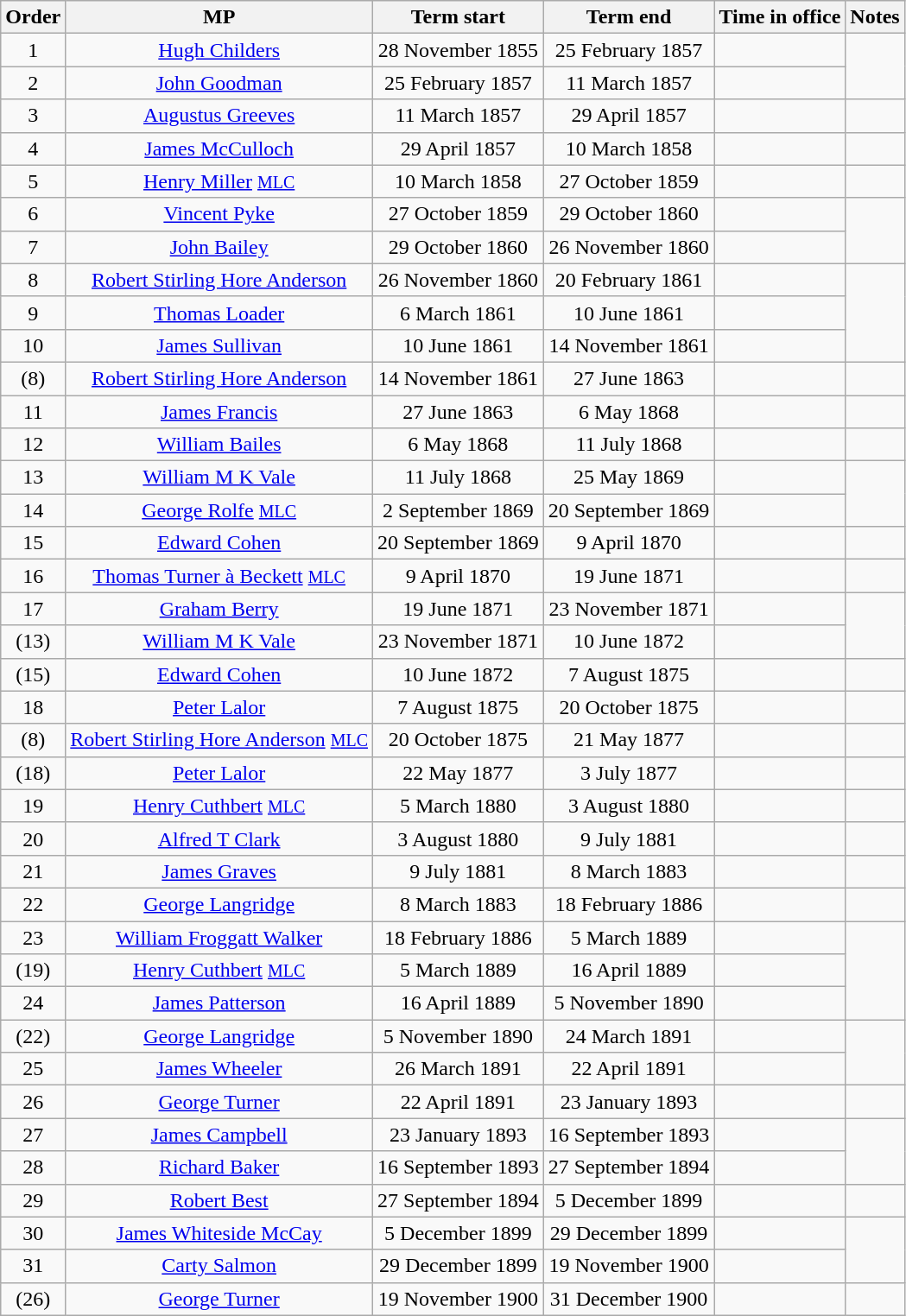<table class="wikitable" style="text-align:center">
<tr>
<th>Order</th>
<th>MP</th>
<th>Term start</th>
<th>Term end</th>
<th>Time in office</th>
<th>Notes</th>
</tr>
<tr>
<td>1</td>
<td><a href='#'>Hugh Childers</a> </td>
<td>28 November 1855</td>
<td>25 February 1857</td>
<td></td>
<td rowspan="2"></td>
</tr>
<tr>
<td>2</td>
<td><a href='#'>John Goodman</a> </td>
<td>25 February 1857</td>
<td>11 March 1857</td>
<td></td>
</tr>
<tr>
<td>3</td>
<td><a href='#'>Augustus Greeves</a> </td>
<td>11 March 1857</td>
<td>29 April 1857</td>
<td></td>
<td></td>
</tr>
<tr>
<td>4</td>
<td><a href='#'>James McCulloch</a> </td>
<td>29 April 1857</td>
<td>10 March 1858</td>
<td></td>
<td></td>
</tr>
<tr>
<td>5</td>
<td><a href='#'>Henry Miller</a> <a href='#'><small>MLC</small></a></td>
<td>10 March 1858</td>
<td>27 October 1859</td>
<td></td>
<td></td>
</tr>
<tr>
<td>6</td>
<td><a href='#'>Vincent Pyke</a> </td>
<td>27 October 1859</td>
<td>29 October 1860</td>
<td></td>
<td rowspan="2"></td>
</tr>
<tr>
<td>7</td>
<td><a href='#'>John Bailey</a> </td>
<td>29 October 1860</td>
<td>26 November 1860</td>
<td></td>
</tr>
<tr>
<td>8</td>
<td><a href='#'>Robert Stirling Hore Anderson</a> </td>
<td>26 November 1860</td>
<td>20 February 1861</td>
<td></td>
<td rowspan="3"></td>
</tr>
<tr>
<td>9</td>
<td><a href='#'>Thomas Loader</a> </td>
<td>6 March 1861</td>
<td>10 June 1861</td>
<td></td>
</tr>
<tr>
<td>10</td>
<td><a href='#'>James Sullivan</a> </td>
<td>10 June 1861</td>
<td>14 November 1861</td>
<td></td>
</tr>
<tr>
<td>(8)</td>
<td><a href='#'>Robert Stirling Hore Anderson</a> </td>
<td>14 November 1861</td>
<td>27 June 1863</td>
<td></td>
<td></td>
</tr>
<tr>
<td>11</td>
<td><a href='#'>James Francis</a> </td>
<td>27 June 1863</td>
<td>6 May 1868</td>
<td></td>
<td></td>
</tr>
<tr>
<td>12</td>
<td><a href='#'>William Bailes</a> </td>
<td>6 May 1868</td>
<td>11 July 1868</td>
<td></td>
<td></td>
</tr>
<tr>
<td>13</td>
<td><a href='#'>William M K Vale</a> </td>
<td>11 July 1868</td>
<td>25 May 1869</td>
<td></td>
<td rowspan="2"></td>
</tr>
<tr>
<td>14</td>
<td><a href='#'>George Rolfe</a> <a href='#'><small>MLC</small></a></td>
<td>2 September 1869</td>
<td>20 September 1869</td>
<td></td>
</tr>
<tr>
<td>15</td>
<td><a href='#'>Edward Cohen</a> </td>
<td>20 September 1869</td>
<td>9 April 1870</td>
<td></td>
<td></td>
</tr>
<tr>
<td>16</td>
<td><a href='#'>Thomas Turner à Beckett</a> <a href='#'><small>MLC</small></a></td>
<td>9 April 1870</td>
<td>19 June 1871</td>
<td></td>
<td></td>
</tr>
<tr>
<td>17</td>
<td><a href='#'>Graham Berry</a> </td>
<td>19 June 1871</td>
<td>23 November 1871</td>
<td></td>
<td rowspan="2"></td>
</tr>
<tr>
<td>(13)</td>
<td><a href='#'>William M K Vale</a> </td>
<td>23 November 1871</td>
<td>10 June 1872</td>
<td></td>
</tr>
<tr>
<td>(15)</td>
<td><a href='#'>Edward Cohen</a> </td>
<td>10 June 1872</td>
<td>7 August 1875</td>
<td></td>
<td></td>
</tr>
<tr>
<td>18</td>
<td><a href='#'>Peter Lalor</a> </td>
<td>7 August 1875</td>
<td>20 October 1875</td>
<td></td>
<td></td>
</tr>
<tr>
<td>(8)</td>
<td><a href='#'>Robert Stirling Hore Anderson</a> <a href='#'><small>MLC</small></a></td>
<td>20 October 1875</td>
<td>21 May 1877</td>
<td></td>
<td></td>
</tr>
<tr>
<td>(18)</td>
<td><a href='#'>Peter Lalor</a> </td>
<td>22 May 1877</td>
<td>3 July 1877</td>
<td></td>
<td></td>
</tr>
<tr>
<td>19</td>
<td><a href='#'>Henry Cuthbert</a> <a href='#'><small>MLC</small></a></td>
<td>5 March 1880</td>
<td>3 August 1880</td>
<td></td>
<td></td>
</tr>
<tr>
<td>20</td>
<td><a href='#'>Alfred T Clark</a> </td>
<td>3 August 1880</td>
<td>9 July 1881</td>
<td></td>
<td></td>
</tr>
<tr>
<td>21</td>
<td><a href='#'>James Graves</a> </td>
<td>9 July 1881</td>
<td>8 March 1883</td>
<td></td>
<td></td>
</tr>
<tr>
<td>22</td>
<td><a href='#'>George Langridge</a> </td>
<td>8 March 1883</td>
<td>18 February 1886</td>
<td></td>
<td></td>
</tr>
<tr>
<td>23</td>
<td><a href='#'>William Froggatt Walker</a> </td>
<td>18 February 1886</td>
<td>5 March 1889</td>
<td></td>
<td rowspan="3"></td>
</tr>
<tr>
<td>(19)</td>
<td><a href='#'>Henry Cuthbert</a> <a href='#'><small>MLC</small></a></td>
<td>5 March 1889</td>
<td>16 April 1889</td>
<td></td>
</tr>
<tr>
<td>24</td>
<td><a href='#'>James Patterson</a> </td>
<td>16 April 1889</td>
<td>5 November 1890</td>
<td></td>
</tr>
<tr>
<td>(22)</td>
<td><a href='#'>George Langridge</a> </td>
<td>5 November 1890</td>
<td>24 March 1891</td>
<td></td>
<td rowspan="2"></td>
</tr>
<tr>
<td>25</td>
<td><a href='#'>James Wheeler</a> </td>
<td>26 March 1891</td>
<td>22 April 1891</td>
<td></td>
</tr>
<tr>
<td>26</td>
<td><a href='#'>George Turner</a> </td>
<td>22 April 1891</td>
<td>23 January 1893</td>
<td></td>
<td></td>
</tr>
<tr>
<td>27</td>
<td><a href='#'>James Campbell</a> </td>
<td>23 January 1893</td>
<td>16 September 1893</td>
<td></td>
<td rowspan="2"></td>
</tr>
<tr>
<td>28</td>
<td><a href='#'>Richard Baker</a> </td>
<td>16 September 1893</td>
<td>27 September 1894</td>
<td></td>
</tr>
<tr>
<td>29</td>
<td><a href='#'>Robert Best</a> </td>
<td>27 September 1894</td>
<td>5 December 1899</td>
<td></td>
<td></td>
</tr>
<tr>
<td>30</td>
<td><a href='#'>James Whiteside McCay</a> </td>
<td>5 December 1899</td>
<td>29 December 1899</td>
<td></td>
<td rowspan="2"></td>
</tr>
<tr>
<td>31</td>
<td><a href='#'>Carty Salmon</a> </td>
<td>29 December 1899</td>
<td>19 November 1900</td>
<td></td>
</tr>
<tr>
<td>(26)</td>
<td><a href='#'>George Turner</a> </td>
<td>19 November 1900</td>
<td>31 December 1900</td>
<td></td>
<td></td>
</tr>
</table>
